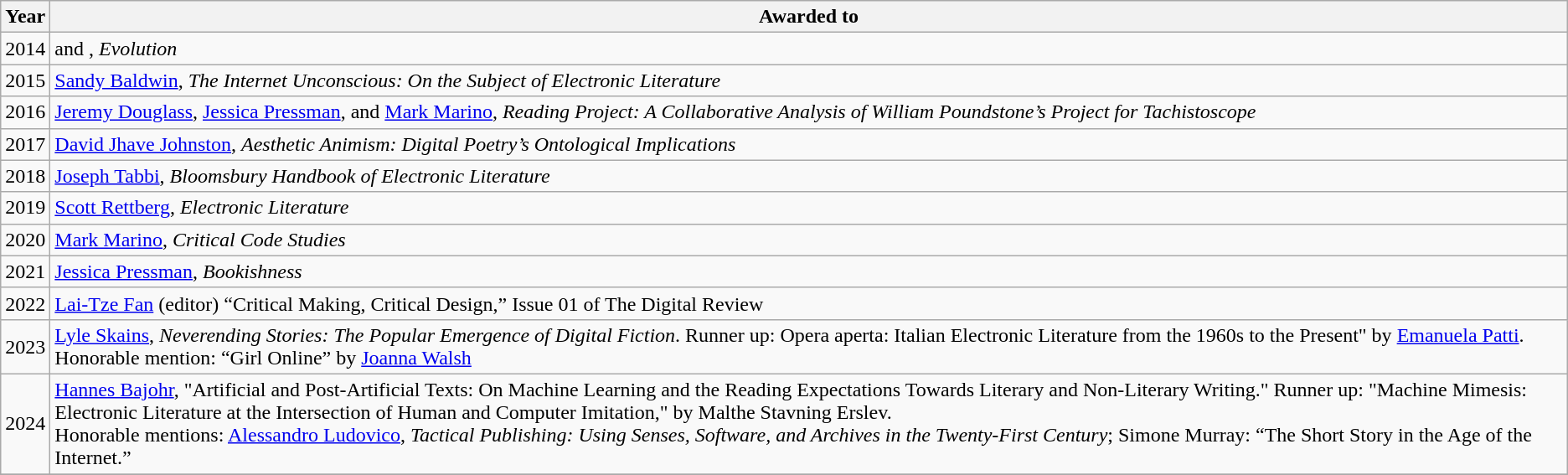<table class="wikitable">
<tr>
<th>Year</th>
<th>Awarded to</th>
</tr>
<tr>
<td>2014</td>
<td> and , <em>Evolution</em></td>
</tr>
<tr>
<td>2015</td>
<td><a href='#'>Sandy Baldwin</a>, <em>The Internet Unconscious: On the Subject of Electronic Literature</em></td>
</tr>
<tr>
<td>2016</td>
<td><a href='#'>Jeremy Douglass</a>, <a href='#'>Jessica Pressman</a>, and <a href='#'>Mark Marino</a>, <em>Reading Project: A Collaborative Analysis of William Poundstone’s Project for Tachistoscope</em></td>
</tr>
<tr>
<td>2017</td>
<td><a href='#'>David Jhave Johnston</a>, <em>Aesthetic Animism: Digital Poetry’s Ontological Implications</em></td>
</tr>
<tr>
<td>2018</td>
<td><a href='#'>Joseph Tabbi</a>, <em>Bloomsbury Handbook of Electronic Literature</em></td>
</tr>
<tr>
<td>2019</td>
<td><a href='#'>Scott Rettberg</a>, <em>Electronic Literature</em></td>
</tr>
<tr>
<td>2020</td>
<td><a href='#'>Mark Marino</a>, <em>Critical Code Studies</em></td>
</tr>
<tr>
<td>2021</td>
<td><a href='#'>Jessica Pressman</a>, <em>Bookishness</em></td>
</tr>
<tr>
<td>2022</td>
<td><a href='#'>Lai-Tze Fan</a> (editor) “Critical Making, Critical Design,” Issue 01 of The Digital Review</td>
</tr>
<tr>
<td>2023</td>
<td><a href='#'>Lyle Skains</a>, <em>Neverending Stories: The Popular Emergence of Digital Fiction</em>. Runner up: Opera aperta: Italian Electronic Literature from the 1960s to the Present" by <a href='#'>Emanuela Patti</a>. Honorable mention:  “Girl Online” by <a href='#'>Joanna Walsh</a></td>
</tr>
<tr>
<td>2024</td>
<td><a href='#'>Hannes Bajohr</a>, "Artificial and Post-Artificial Texts: On Machine Learning and the Reading Expectations Towards Literary and Non-Literary Writing." Runner up: "Machine Mimesis: Electronic Literature at the Intersection of Human and Computer Imitation," by Malthe Stavning Erslev.<br>Honorable mentions:  <a href='#'>Alessandro Ludovico</a>, <em>Tactical Publishing: Using Senses, Software, and Archives in the Twenty-First Century</em>; Simone Murray: “The Short Story in the Age of the Internet.”</td>
</tr>
<tr>
</tr>
</table>
